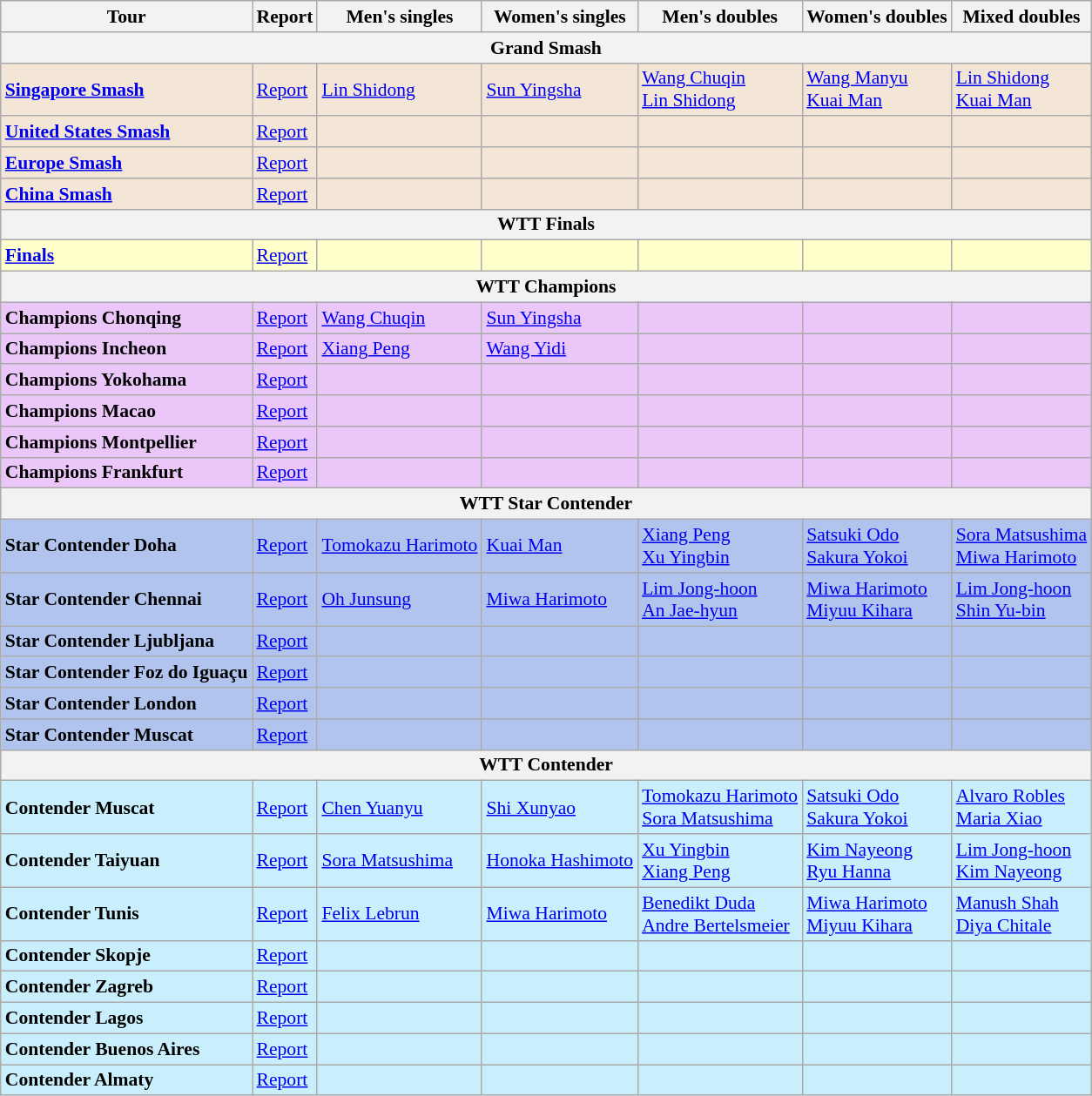<table class="wikitable"style="font-size:90%">
<tr>
<th>Tour</th>
<th>Report</th>
<th>Men's singles</th>
<th>Women's singles</th>
<th>Men's doubles</th>
<th>Women's doubles</th>
<th>Mixed doubles</th>
</tr>
<tr>
<th colspan="7">Grand Smash</th>
</tr>
<tr bgcolor="#f3e6d7">
<td><strong><a href='#'>Singapore Smash</a></strong></td>
<td><a href='#'>Report</a></td>
<td> <a href='#'>Lin Shidong</a></td>
<td> <a href='#'>Sun Yingsha</a></td>
<td> <a href='#'>Wang Chuqin</a><br> <a href='#'>Lin Shidong</a></td>
<td> <a href='#'>Wang Manyu</a><br> <a href='#'>Kuai Man</a></td>
<td> <a href='#'>Lin Shidong</a><br> <a href='#'>Kuai Man</a></td>
</tr>
<tr bgcolor="#f3e6d7">
<td><strong><a href='#'>United States Smash</a></strong></td>
<td><a href='#'>Report</a></td>
<td></td>
<td></td>
<td> <br></td>
<td> <br></td>
<td> <br></td>
</tr>
<tr bgcolor="#f3e6d7">
<td><strong><a href='#'>Europe Smash</a></strong></td>
<td><a href='#'>Report</a></td>
<td></td>
<td></td>
<td> <br></td>
<td> <br></td>
<td> <br></td>
</tr>
<tr bgcolor="#f3e6d7">
<td><strong><a href='#'>China Smash</a></strong></td>
<td><a href='#'>Report</a></td>
<td></td>
<td></td>
<td> <br></td>
<td> <br></td>
<td> <br></td>
</tr>
<tr>
<th colspan="7">WTT Finals</th>
</tr>
<tr bgcolor="#ffc">
<td><strong><a href='#'>Finals</a></strong></td>
<td><a href='#'>Report</a></td>
<td></td>
<td></td>
<td> <br></td>
<td> <br></td>
<td> <br></td>
</tr>
<tr>
<th colspan="7">WTT Champions</th>
</tr>
<tr bgcolor="#EBC7F9">
<td><strong>Champions Chonqing</strong></td>
<td><a href='#'>Report</a></td>
<td> <a href='#'>Wang Chuqin</a></td>
<td> <a href='#'>Sun Yingsha</a></td>
<td> <br></td>
<td> <br></td>
<td> <br></td>
</tr>
<tr bgcolor="#EBC7F9">
<td><strong>Champions Incheon</strong></td>
<td><a href='#'>Report</a></td>
<td> <a href='#'>Xiang Peng</a></td>
<td> <a href='#'>Wang Yidi</a></td>
<td> <br></td>
<td> <br></td>
<td> <br></td>
</tr>
<tr bgcolor="#EBC7F9">
<td><strong>Champions Yokohama</strong></td>
<td><a href='#'>Report</a></td>
<td></td>
<td></td>
<td> <br></td>
<td> <br></td>
<td> <br></td>
</tr>
<tr bgcolor="#EBC7F9">
<td><strong>Champions Macao</strong></td>
<td><a href='#'>Report</a></td>
<td></td>
<td></td>
<td> <br></td>
<td> <br></td>
<td> <br></td>
</tr>
<tr bgcolor="#EBC7F9">
<td><strong>Champions Montpellier</strong></td>
<td><a href='#'>Report</a></td>
<td></td>
<td></td>
<td> <br></td>
<td> <br></td>
<td> <br></td>
</tr>
<tr bgcolor="#EBC7F9">
<td><strong>Champions Frankfurt</strong></td>
<td><a href='#'>Report</a></td>
<td></td>
<td></td>
<td> <br></td>
<td> <br></td>
<td> <br></td>
</tr>
<tr>
<th colspan="7">WTT Star Contender</th>
</tr>
<tr bgcolor="#b0c4ed">
<td><strong>Star Contender Doha</strong></td>
<td><a href='#'>Report</a></td>
<td> <a href='#'>Tomokazu Harimoto</a></td>
<td> <a href='#'>Kuai Man</a></td>
<td> <a href='#'>Xiang Peng</a><br> <a href='#'>Xu Yingbin</a></td>
<td> <a href='#'>Satsuki Odo</a><br> <a href='#'>Sakura Yokoi</a></td>
<td> <a href='#'>Sora Matsushima</a><br> <a href='#'>Miwa Harimoto</a></td>
</tr>
<tr bgcolor="#b0c4ed">
<td><strong>Star Contender Chennai</strong></td>
<td><a href='#'>Report</a></td>
<td> <a href='#'>Oh Junsung</a></td>
<td> <a href='#'>Miwa Harimoto</a></td>
<td> <a href='#'>Lim Jong-hoon</a><br> <a href='#'>An Jae-hyun</a></td>
<td> <a href='#'>Miwa Harimoto</a><br> <a href='#'>Miyuu Kihara</a></td>
<td> <a href='#'>Lim Jong-hoon</a><br> <a href='#'>Shin Yu-bin</a></td>
</tr>
<tr bgcolor="#b0c4ed">
<td><strong>Star Contender Ljubljana</strong></td>
<td><a href='#'>Report</a></td>
<td></td>
<td></td>
<td> <br></td>
<td> <br></td>
<td> <br></td>
</tr>
<tr bgcolor="#b0c4ed">
<td><strong>Star Contender Foz do Iguaçu</strong></td>
<td><a href='#'>Report</a></td>
<td></td>
<td></td>
<td> <br></td>
<td> <br></td>
<td> <br></td>
</tr>
<tr bgcolor="#b0c4ed">
<td><strong>Star Contender London</strong></td>
<td><a href='#'>Report</a></td>
<td></td>
<td></td>
<td> <br></td>
<td> <br></td>
<td> <br></td>
</tr>
<tr bgcolor="#b0c4ed">
<td><strong>Star Contender Muscat</strong></td>
<td><a href='#'>Report</a></td>
<td></td>
<td></td>
<td> <br></td>
<td> <br></td>
<td> <br></td>
</tr>
<tr>
<th colspan="7">WTT Contender</th>
</tr>
<tr bgcolor="#C9EFFC">
<td><strong>Contender Muscat</strong></td>
<td><a href='#'>Report</a></td>
<td> <a href='#'>Chen Yuanyu</a></td>
<td> <a href='#'>Shi Xunyao</a></td>
<td> <a href='#'>Tomokazu Harimoto</a><br> <a href='#'>Sora Matsushima</a></td>
<td> <a href='#'>Satsuki Odo</a><br> <a href='#'>Sakura Yokoi</a></td>
<td> <a href='#'>Alvaro Robles</a><br> <a href='#'>Maria Xiao</a></td>
</tr>
<tr bgcolor="#C9EFFC">
<td><strong>Contender Taiyuan</strong></td>
<td><a href='#'>Report</a></td>
<td> <a href='#'>Sora Matsushima</a></td>
<td> <a href='#'>Honoka Hashimoto</a></td>
<td> <a href='#'>Xu Yingbin</a><br> <a href='#'>Xiang Peng</a></td>
<td> <a href='#'>Kim Nayeong</a><br> <a href='#'>Ryu Hanna</a></td>
<td> <a href='#'>Lim Jong-hoon</a><br> <a href='#'>Kim Nayeong</a></td>
</tr>
<tr bgcolor="#C9EFFC">
<td><strong>Contender Tunis</strong></td>
<td><a href='#'>Report</a></td>
<td> <a href='#'>Felix Lebrun</a></td>
<td> <a href='#'>Miwa Harimoto</a></td>
<td> <a href='#'>Benedikt Duda</a><br> <a href='#'>Andre Bertelsmeier</a></td>
<td> <a href='#'>Miwa Harimoto</a><br> <a href='#'>Miyuu Kihara</a></td>
<td> <a href='#'>Manush Shah</a><br> <a href='#'>Diya Chitale</a></td>
</tr>
<tr bgcolor="#C9EFFC">
<td><strong>Contender Skopje</strong></td>
<td><a href='#'>Report</a></td>
<td></td>
<td></td>
<td> <br></td>
<td> <br></td>
<td> <br></td>
</tr>
<tr bgcolor="#C9EFFC">
<td><strong>Contender Zagreb</strong></td>
<td><a href='#'>Report</a></td>
<td></td>
<td></td>
<td> <br></td>
<td> <br></td>
<td> <br></td>
</tr>
<tr bgcolor="#C9EFFC">
<td><strong>Contender Lagos</strong></td>
<td><a href='#'>Report</a></td>
<td></td>
<td></td>
<td> <br></td>
<td> <br></td>
<td> <br></td>
</tr>
<tr bgcolor="#C9EFFC">
<td><strong>Contender Buenos Aires</strong></td>
<td><a href='#'>Report</a></td>
<td></td>
<td></td>
<td> <br></td>
<td> <br></td>
<td> <br></td>
</tr>
<tr bgcolor="#C9EFFC">
<td><strong>Contender Almaty</strong></td>
<td><a href='#'>Report</a></td>
<td></td>
<td></td>
<td> <br></td>
<td> <br></td>
<td> <br></td>
</tr>
</table>
